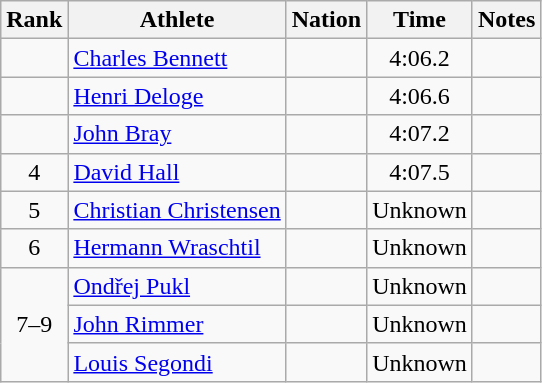<table class="wikitable sortable" style="text-align:center">
<tr>
<th>Rank</th>
<th>Athlete</th>
<th>Nation</th>
<th>Time</th>
<th>Notes</th>
</tr>
<tr>
<td></td>
<td align=left><a href='#'>Charles Bennett</a></td>
<td align=left></td>
<td>4:06.2</td>
<td></td>
</tr>
<tr>
<td></td>
<td align=left><a href='#'>Henri Deloge</a></td>
<td align=left></td>
<td>4:06.6</td>
<td></td>
</tr>
<tr>
<td></td>
<td align=left><a href='#'>John Bray</a></td>
<td align=left></td>
<td>4:07.2</td>
<td></td>
</tr>
<tr>
<td>4</td>
<td align=left><a href='#'>David Hall</a></td>
<td align=left></td>
<td>4:07.5</td>
<td></td>
</tr>
<tr>
<td>5</td>
<td align=left><a href='#'>Christian Christensen</a></td>
<td align=left></td>
<td>Unknown</td>
<td></td>
</tr>
<tr>
<td>6</td>
<td align=left><a href='#'>Hermann Wraschtil</a></td>
<td align=left></td>
<td>Unknown</td>
<td></td>
</tr>
<tr>
<td rowspan=3>7–9</td>
<td align=left><a href='#'>Ondřej Pukl</a></td>
<td align=left></td>
<td>Unknown</td>
<td></td>
</tr>
<tr>
<td align=left><a href='#'>John Rimmer</a></td>
<td align=left></td>
<td>Unknown</td>
<td></td>
</tr>
<tr>
<td align=left><a href='#'>Louis Segondi</a></td>
<td align=left></td>
<td>Unknown</td>
<td></td>
</tr>
</table>
